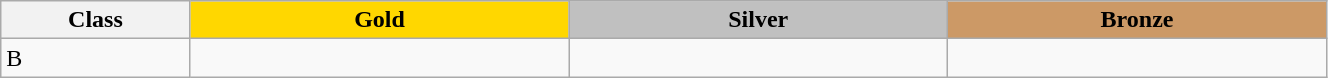<table class=wikitable style="font-size:100%" width="70%">
<tr>
<th rowspan="1" width="10%">Class</th>
<th rowspan="1" style="background:gold;" width="20%">Gold</th>
<th colspan="1" style="background:silver;" width="20%">Silver</th>
<th colspan="1" style="background:#CC9966;" width="20%">Bronze</th>
</tr>
<tr>
<td>B</td>
<td></td>
<td></td>
<td></td>
</tr>
</table>
